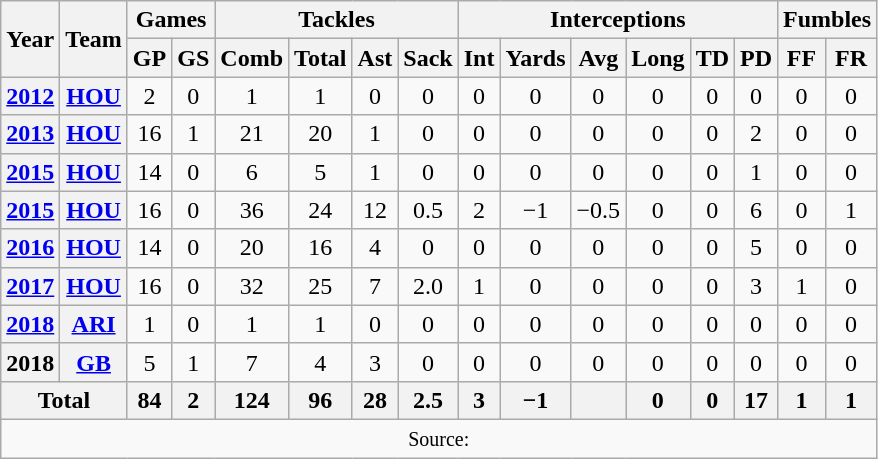<table class="wikitable" style="text-align: center;">
<tr>
<th rowspan="2">Year</th>
<th rowspan="2">Team</th>
<th colspan="2">Games</th>
<th colspan="4">Tackles</th>
<th colspan="6">Interceptions</th>
<th colspan="2">Fumbles</th>
</tr>
<tr>
<th>GP</th>
<th>GS</th>
<th>Comb</th>
<th>Total</th>
<th>Ast</th>
<th>Sack</th>
<th>Int</th>
<th>Yards</th>
<th>Avg</th>
<th>Long</th>
<th>TD</th>
<th>PD</th>
<th>FF</th>
<th>FR</th>
</tr>
<tr>
<th><a href='#'>2012</a></th>
<th><a href='#'>HOU</a></th>
<td>2</td>
<td>0</td>
<td>1</td>
<td>1</td>
<td>0</td>
<td>0</td>
<td>0</td>
<td>0</td>
<td>0</td>
<td>0</td>
<td>0</td>
<td>0</td>
<td>0</td>
<td>0</td>
</tr>
<tr>
<th><a href='#'>2013</a></th>
<th><a href='#'>HOU</a></th>
<td>16</td>
<td>1</td>
<td>21</td>
<td>20</td>
<td>1</td>
<td>0</td>
<td>0</td>
<td>0</td>
<td>0</td>
<td>0</td>
<td>0</td>
<td>2</td>
<td>0</td>
<td>0</td>
</tr>
<tr>
<th><a href='#'>2015</a></th>
<th><a href='#'>HOU</a></th>
<td>14</td>
<td>0</td>
<td>6</td>
<td>5</td>
<td>1</td>
<td>0</td>
<td>0</td>
<td>0</td>
<td>0</td>
<td>0</td>
<td>0</td>
<td>1</td>
<td>0</td>
<td>0</td>
</tr>
<tr>
<th><a href='#'>2015</a></th>
<th><a href='#'>HOU</a></th>
<td>16</td>
<td>0</td>
<td>36</td>
<td>24</td>
<td>12</td>
<td>0.5</td>
<td>2</td>
<td>−1</td>
<td>−0.5</td>
<td>0</td>
<td>0</td>
<td>6</td>
<td>0</td>
<td>1</td>
</tr>
<tr>
<th><a href='#'>2016</a></th>
<th><a href='#'>HOU</a></th>
<td>14</td>
<td>0</td>
<td>20</td>
<td>16</td>
<td>4</td>
<td>0</td>
<td>0</td>
<td>0</td>
<td>0</td>
<td>0</td>
<td>0</td>
<td>5</td>
<td>0</td>
<td>0</td>
</tr>
<tr>
<th><a href='#'>2017</a></th>
<th><a href='#'>HOU</a></th>
<td>16</td>
<td>0</td>
<td>32</td>
<td>25</td>
<td>7</td>
<td>2.0</td>
<td>1</td>
<td>0</td>
<td>0</td>
<td>0</td>
<td>0</td>
<td>3</td>
<td>1</td>
<td>0</td>
</tr>
<tr>
<th><a href='#'>2018</a></th>
<th><a href='#'>ARI</a></th>
<td>1</td>
<td>0</td>
<td>1</td>
<td>1</td>
<td>0</td>
<td>0</td>
<td>0</td>
<td>0</td>
<td>0</td>
<td>0</td>
<td>0</td>
<td>0</td>
<td>0</td>
<td>0</td>
</tr>
<tr>
<th>2018</th>
<th><a href='#'>GB</a></th>
<td>5</td>
<td>1</td>
<td>7</td>
<td>4</td>
<td>3</td>
<td>0</td>
<td>0</td>
<td>0</td>
<td>0</td>
<td>0</td>
<td>0</td>
<td>0</td>
<td>0</td>
<td>0</td>
</tr>
<tr>
<th colspan="2">Total</th>
<th>84</th>
<th>2</th>
<th>124</th>
<th>96</th>
<th>28</th>
<th>2.5</th>
<th>3</th>
<th>−1</th>
<th></th>
<th>0</th>
<th>0</th>
<th>17</th>
<th>1</th>
<th>1</th>
</tr>
<tr>
<td colspan="17"><small>Source: </small></td>
</tr>
</table>
